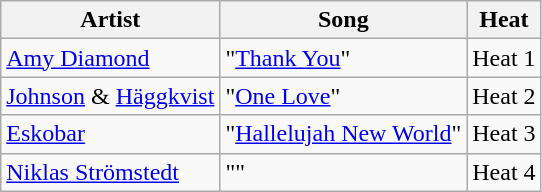<table class="wikitable">
<tr>
<th>Artist</th>
<th>Song</th>
<th>Heat</th>
</tr>
<tr>
<td><a href='#'>Amy Diamond</a></td>
<td>"<a href='#'>Thank You</a>"</td>
<td>Heat 1</td>
</tr>
<tr>
<td><a href='#'>Johnson</a> & <a href='#'>Häggkvist</a></td>
<td>"<a href='#'>One Love</a>"</td>
<td>Heat 2</td>
</tr>
<tr>
<td><a href='#'>Eskobar</a></td>
<td>"<a href='#'>Hallelujah New World</a>"</td>
<td>Heat 3</td>
</tr>
<tr>
<td><a href='#'>Niklas Strömstedt</a></td>
<td>""</td>
<td>Heat 4</td>
</tr>
</table>
